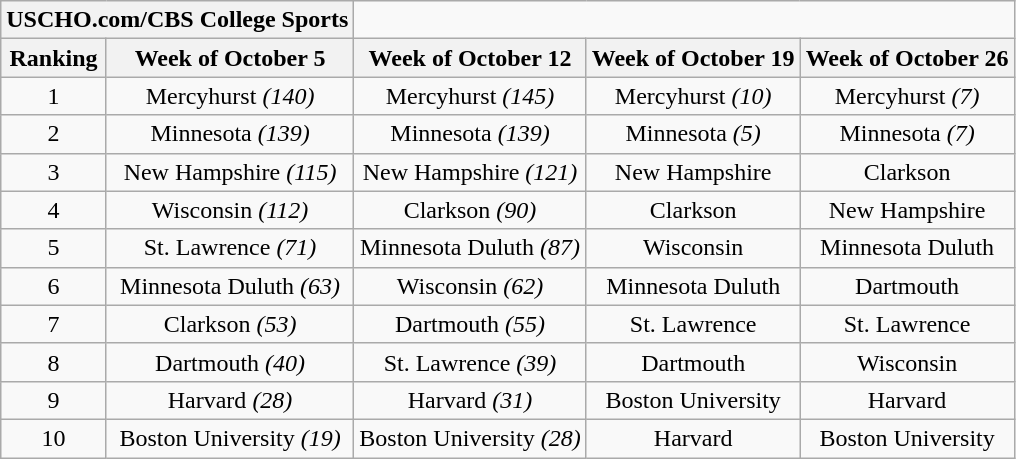<table class="wikitable" style="text-align:center;">
<tr>
<th colspan=2><strong>USCHO.com/CBS College Sports</strong></th>
</tr>
<tr>
<th>Ranking</th>
<th>Week of October 5</th>
<th>Week of October 12</th>
<th>Week of October 19</th>
<th>Week of October 26</th>
</tr>
<tr>
<td>1</td>
<td>Mercyhurst <em>(140)</em></td>
<td>Mercyhurst <em>(145)</em></td>
<td>Mercyhurst <em>(10)</em></td>
<td>Mercyhurst <em>(7)</em></td>
</tr>
<tr>
<td>2</td>
<td>Minnesota <em>(139)</em></td>
<td>Minnesota <em>(139)</em></td>
<td>Minnesota <em>(5)</em></td>
<td>Minnesota <em>(7)</em></td>
</tr>
<tr>
<td>3</td>
<td>New Hampshire <em>(115)</em></td>
<td>New Hampshire <em>(121)</em></td>
<td>New Hampshire</td>
<td>Clarkson</td>
</tr>
<tr>
<td>4</td>
<td>Wisconsin <em>(112)</em></td>
<td>Clarkson <em>(90)</em></td>
<td>Clarkson</td>
<td>New Hampshire</td>
</tr>
<tr>
<td>5</td>
<td>St. Lawrence <em>(71)</em></td>
<td>Minnesota Duluth <em>(87)</em></td>
<td>Wisconsin</td>
<td>Minnesota Duluth</td>
</tr>
<tr>
<td>6</td>
<td>Minnesota Duluth <em>(63)</em></td>
<td>Wisconsin <em>(62)</em></td>
<td>Minnesota Duluth</td>
<td>Dartmouth</td>
</tr>
<tr>
<td>7</td>
<td>Clarkson <em>(53)</em></td>
<td>Dartmouth <em>(55)</em></td>
<td>St. Lawrence</td>
<td>St. Lawrence</td>
</tr>
<tr>
<td>8</td>
<td>Dartmouth <em>(40)</em></td>
<td>St. Lawrence <em>(39)</em></td>
<td>Dartmouth</td>
<td>Wisconsin</td>
</tr>
<tr>
<td>9</td>
<td>Harvard <em>(28)</em></td>
<td>Harvard <em>(31)</em></td>
<td>Boston University</td>
<td>Harvard</td>
</tr>
<tr>
<td>10</td>
<td>Boston University <em>(19)</em></td>
<td>Boston University <em>(28)</em></td>
<td>Harvard</td>
<td>Boston University</td>
</tr>
</table>
